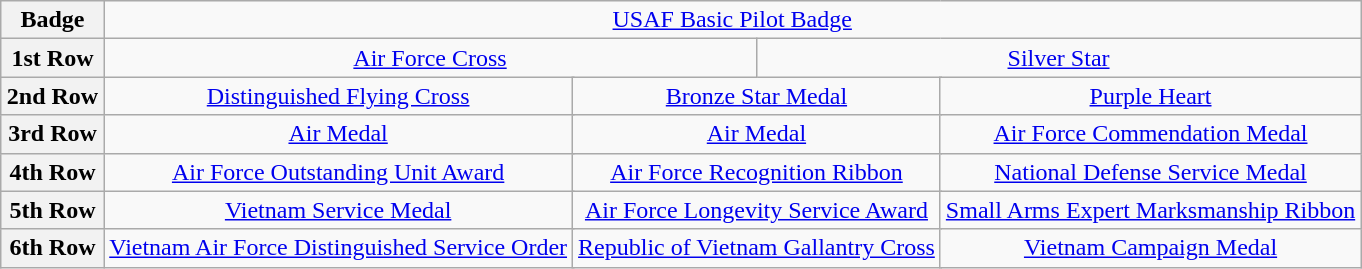<table class="wikitable" style="margin:1em auto; text-align:center;">
<tr>
<th>Badge</th>
<td colspan="12"><a href='#'>USAF Basic Pilot Badge</a></td>
</tr>
<tr>
<th>1st Row</th>
<td colspan="6"><a href='#'>Air Force Cross</a></td>
<td colspan="6"><a href='#'>Silver Star</a></td>
</tr>
<tr>
<th>2nd Row</th>
<td colspan="4"><a href='#'>Distinguished Flying Cross</a> <br></td>
<td colspan="4"><a href='#'>Bronze Star Medal</a> <br></td>
<td colspan="4"><a href='#'>Purple Heart</a></td>
</tr>
<tr>
<th>3rd Row</th>
<td colspan="4"><a href='#'>Air Medal</a> <br></td>
<td colspan="4"><a href='#'>Air Medal</a> <br></td>
<td colspan="4"><a href='#'>Air Force Commendation Medal</a></td>
</tr>
<tr>
<th>4th Row</th>
<td colspan="4"><a href='#'>Air Force Outstanding Unit Award</a></td>
<td colspan="4"><a href='#'>Air Force Recognition Ribbon</a></td>
<td colspan="4"><a href='#'>National Defense Service Medal</a></td>
</tr>
<tr>
<th>5th Row</th>
<td colspan="4"><a href='#'>Vietnam Service Medal</a> <br></td>
<td colspan="4"><a href='#'>Air Force Longevity Service Award</a></td>
<td colspan="4"><a href='#'>Small Arms Expert Marksmanship Ribbon</a></td>
</tr>
<tr>
<th>6th Row</th>
<td colspan="4"><a href='#'>Vietnam Air Force Distinguished Service Order</a> <br></td>
<td colspan="4"><a href='#'>Republic of Vietnam Gallantry Cross</a> <br></td>
<td colspan="4"><a href='#'>Vietnam Campaign Medal</a> <br></td>
</tr>
</table>
